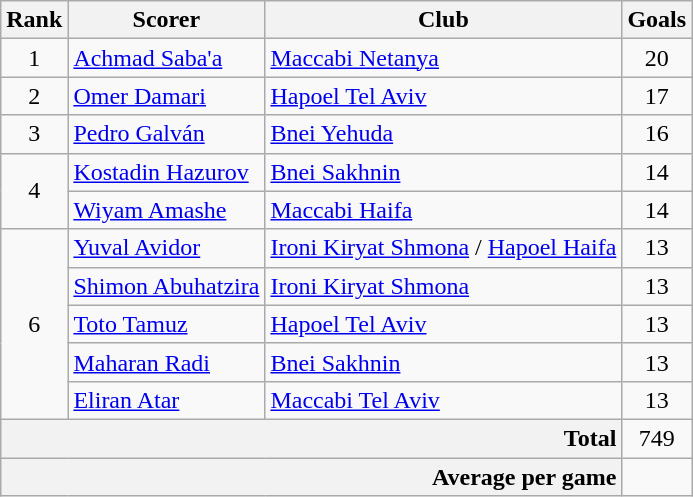<table class="wikitable">
<tr>
<th>Rank</th>
<th>Scorer</th>
<th>Club</th>
<th>Goals</th>
</tr>
<tr>
<td align="center">1</td>
<td> <a href='#'>Achmad Saba'a</a></td>
<td><a href='#'>Maccabi Netanya</a></td>
<td align="center">20</td>
</tr>
<tr>
<td align="center">2</td>
<td> <a href='#'>Omer Damari</a></td>
<td><a href='#'>Hapoel Tel Aviv</a></td>
<td align="center">17</td>
</tr>
<tr>
<td align="center">3</td>
<td> <a href='#'>Pedro Galván</a></td>
<td><a href='#'>Bnei Yehuda</a></td>
<td align="center">16</td>
</tr>
<tr>
<td align="center" rowspan="2">4</td>
<td> <a href='#'>Kostadin Hazurov</a></td>
<td><a href='#'>Bnei Sakhnin</a></td>
<td align="center">14</td>
</tr>
<tr>
<td> <a href='#'>Wiyam Amashe</a></td>
<td><a href='#'>Maccabi Haifa</a></td>
<td align="center">14</td>
</tr>
<tr>
<td align="center" rowspan="5">6</td>
<td> <a href='#'>Yuval Avidor</a></td>
<td><a href='#'>Ironi Kiryat Shmona</a> / <a href='#'>Hapoel Haifa</a></td>
<td align="center">13</td>
</tr>
<tr>
<td> <a href='#'>Shimon Abuhatzira</a></td>
<td><a href='#'>Ironi Kiryat Shmona</a></td>
<td align="center">13</td>
</tr>
<tr>
<td> <a href='#'>Toto Tamuz</a></td>
<td><a href='#'>Hapoel Tel Aviv</a></td>
<td align="center">13</td>
</tr>
<tr>
<td> <a href='#'>Maharan Radi</a></td>
<td><a href='#'>Bnei Sakhnin</a></td>
<td align="center">13</td>
</tr>
<tr>
<td> <a href='#'>Eliran Atar</a></td>
<td><a href='#'>Maccabi Tel Aviv</a></td>
<td align="center">13</td>
</tr>
<tr>
<td bgcolor="#F2F2F2" colspan="3" align="right"><strong>Total</strong></td>
<td align="center">749</td>
</tr>
<tr>
<td bgcolor="#F2F2F2" colspan="3" align="right"><strong>Average per game</strong></td>
<td align="center"></td>
</tr>
</table>
